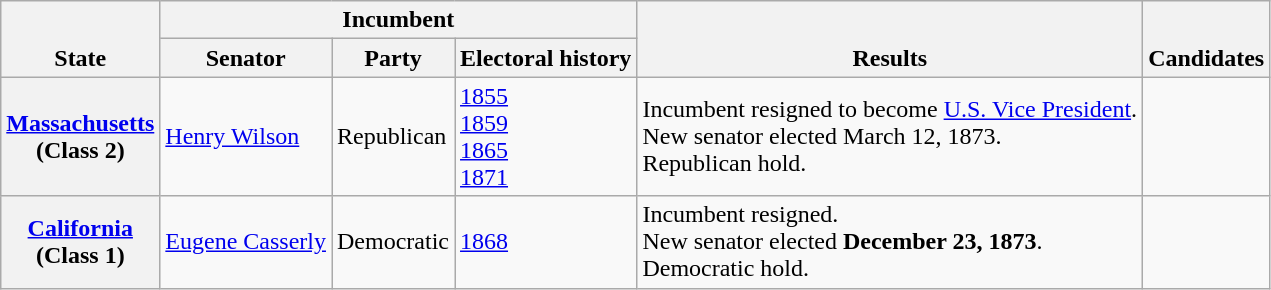<table class=wikitable>
<tr valign=bottom>
<th rowspan=2>State</th>
<th colspan=3>Incumbent</th>
<th rowspan=2>Results</th>
<th rowspan=2>Candidates</th>
</tr>
<tr valign=bottom>
<th>Senator</th>
<th>Party</th>
<th>Electoral history</th>
</tr>
<tr>
<th><a href='#'>Massachusetts</a><br>(Class 2)</th>
<td><a href='#'>Henry Wilson</a></td>
<td>Republican</td>
<td><a href='#'>1855 </a><br><a href='#'>1859</a><br><a href='#'>1865</a><br><a href='#'>1871</a></td>
<td>Incumbent resigned to become <a href='#'>U.S. Vice President</a>.<br>New senator elected March 12, 1873.<br>Republican hold.</td>
<td nowrap></td>
</tr>
<tr>
<th><a href='#'>California</a><br>(Class 1)</th>
<td><a href='#'>Eugene Casserly</a></td>
<td>Democratic</td>
<td><a href='#'>1868</a></td>
<td>Incumbent resigned.<br>New senator elected <strong>December 23, 1873</strong>.<br>Democratic hold.</td>
<td nowrap></td>
</tr>
</table>
